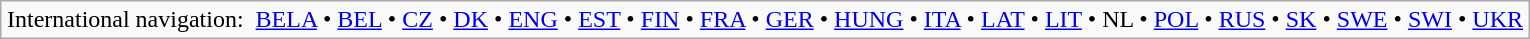<table class="wikitable"  style="margin:auto;">
<tr>
<td>International navigation:  <a href='#'>BELA</a> • <a href='#'>BEL</a> • <a href='#'>CZ</a> • <a href='#'>DK</a> • <a href='#'>ENG</a> • <a href='#'>EST</a> • <a href='#'>FIN</a> • <a href='#'>FRA</a> • <a href='#'>GER</a> • <a href='#'>HUNG</a> • <a href='#'>ITA</a> • <a href='#'>LAT</a> • <a href='#'>LIT</a> • NL • <a href='#'>POL</a> • <a href='#'>RUS</a> • <a href='#'>SK</a> • <a href='#'>SWE</a> • <a href='#'>SWI</a> • <a href='#'>UKR</a></td>
</tr>
</table>
